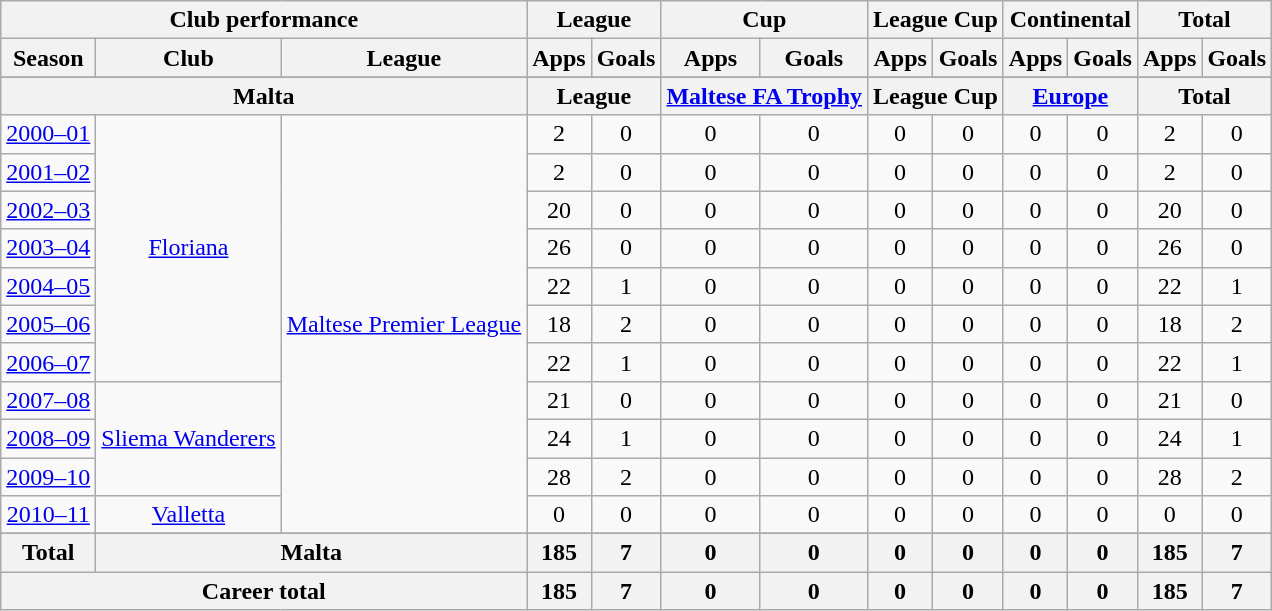<table class="wikitable" style="text-align:center">
<tr>
<th colspan=3>Club performance</th>
<th colspan=2>League</th>
<th colspan=2>Cup</th>
<th colspan=2>League Cup</th>
<th colspan=2>Continental</th>
<th colspan=2>Total</th>
</tr>
<tr>
<th>Season</th>
<th>Club</th>
<th>League</th>
<th>Apps</th>
<th>Goals</th>
<th>Apps</th>
<th>Goals</th>
<th>Apps</th>
<th>Goals</th>
<th>Apps</th>
<th>Goals</th>
<th>Apps</th>
<th>Goals</th>
</tr>
<tr>
</tr>
<tr>
<th colspan=3>Malta</th>
<th colspan=2>League</th>
<th colspan=2><a href='#'>Maltese FA Trophy</a></th>
<th colspan=2>League Cup</th>
<th colspan=2><a href='#'>Europe</a></th>
<th colspan=2>Total</th>
</tr>
<tr>
<td><a href='#'>2000–01</a></td>
<td rowspan="7"><a href='#'>Floriana</a></td>
<td rowspan="11"><a href='#'>Maltese Premier League</a></td>
<td>2</td>
<td>0</td>
<td>0</td>
<td>0</td>
<td>0</td>
<td>0</td>
<td>0</td>
<td>0</td>
<td>2</td>
<td>0</td>
</tr>
<tr>
<td><a href='#'>2001–02</a></td>
<td>2</td>
<td>0</td>
<td>0</td>
<td>0</td>
<td>0</td>
<td>0</td>
<td>0</td>
<td>0</td>
<td>2</td>
<td>0</td>
</tr>
<tr>
<td><a href='#'>2002–03</a></td>
<td>20</td>
<td>0</td>
<td>0</td>
<td>0</td>
<td>0</td>
<td>0</td>
<td>0</td>
<td>0</td>
<td>20</td>
<td>0</td>
</tr>
<tr>
<td><a href='#'>2003–04</a></td>
<td>26</td>
<td>0</td>
<td>0</td>
<td>0</td>
<td>0</td>
<td>0</td>
<td>0</td>
<td>0</td>
<td>26</td>
<td>0</td>
</tr>
<tr>
<td><a href='#'>2004–05</a></td>
<td>22</td>
<td>1</td>
<td>0</td>
<td>0</td>
<td>0</td>
<td>0</td>
<td>0</td>
<td>0</td>
<td>22</td>
<td>1</td>
</tr>
<tr>
<td><a href='#'>2005–06</a></td>
<td>18</td>
<td>2</td>
<td>0</td>
<td>0</td>
<td>0</td>
<td>0</td>
<td>0</td>
<td>0</td>
<td>18</td>
<td>2</td>
</tr>
<tr>
<td><a href='#'>2006–07</a></td>
<td>22</td>
<td>1</td>
<td>0</td>
<td>0</td>
<td>0</td>
<td>0</td>
<td>0</td>
<td>0</td>
<td>22</td>
<td>1</td>
</tr>
<tr>
<td><a href='#'>2007–08</a></td>
<td rowspan="3"><a href='#'>Sliema Wanderers</a></td>
<td>21</td>
<td>0</td>
<td>0</td>
<td>0</td>
<td>0</td>
<td>0</td>
<td>0</td>
<td>0</td>
<td>21</td>
<td>0</td>
</tr>
<tr>
<td><a href='#'>2008–09</a></td>
<td>24</td>
<td>1</td>
<td>0</td>
<td>0</td>
<td>0</td>
<td>0</td>
<td>0</td>
<td>0</td>
<td>24</td>
<td>1</td>
</tr>
<tr>
<td><a href='#'>2009–10</a></td>
<td>28</td>
<td>2</td>
<td>0</td>
<td>0</td>
<td>0</td>
<td>0</td>
<td>0</td>
<td>0</td>
<td>28</td>
<td>2</td>
</tr>
<tr>
<td><a href='#'>2010–11</a></td>
<td rowspan="1"><a href='#'>Valletta</a></td>
<td>0</td>
<td>0</td>
<td>0</td>
<td>0</td>
<td>0</td>
<td>0</td>
<td>0</td>
<td>0</td>
<td>0</td>
<td>0</td>
</tr>
<tr>
</tr>
<tr>
<th rowspan=1>Total</th>
<th colspan=2>Malta</th>
<th>185</th>
<th>7</th>
<th>0</th>
<th>0</th>
<th>0</th>
<th>0</th>
<th>0</th>
<th>0</th>
<th>185</th>
<th>7</th>
</tr>
<tr>
<th colspan=3>Career total</th>
<th>185</th>
<th>7</th>
<th>0</th>
<th>0</th>
<th>0</th>
<th>0</th>
<th>0</th>
<th>0</th>
<th>185</th>
<th>7</th>
</tr>
</table>
